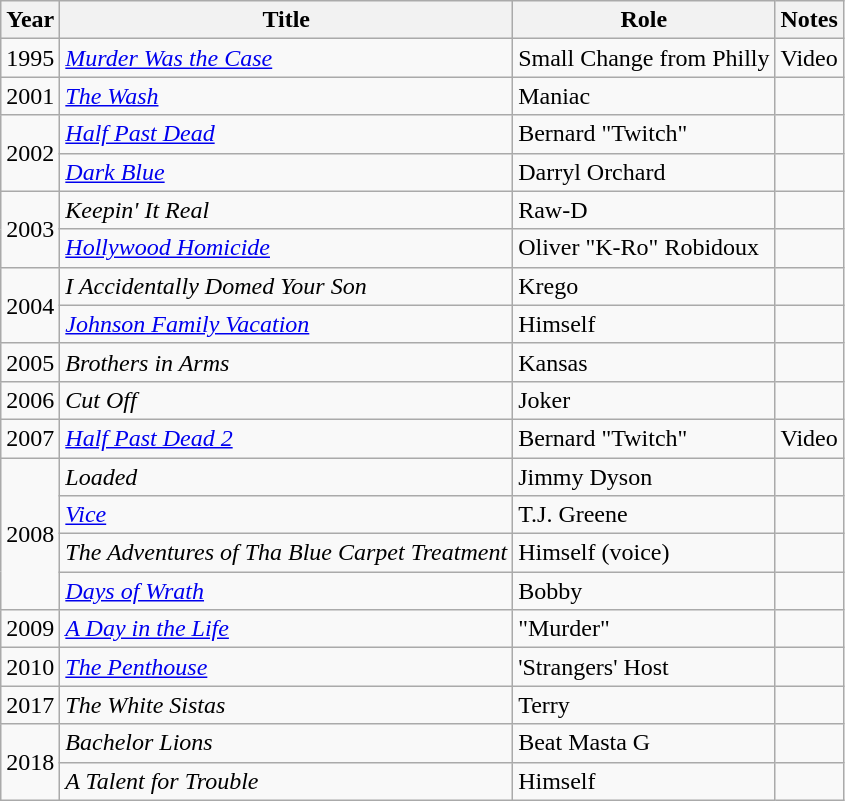<table class="wikitable plainrowheaders sortable" style="margin-right: 0;">
<tr>
<th>Year</th>
<th>Title</th>
<th>Role</th>
<th>Notes</th>
</tr>
<tr>
<td>1995</td>
<td><em><a href='#'>Murder Was the Case</a></em></td>
<td>Small Change from Philly</td>
<td>Video</td>
</tr>
<tr>
<td>2001</td>
<td><em><a href='#'>The Wash</a></em></td>
<td>Maniac</td>
<td></td>
</tr>
<tr>
<td rowspan=2>2002</td>
<td><em><a href='#'>Half Past Dead</a></em></td>
<td>Bernard "Twitch"</td>
<td></td>
</tr>
<tr>
<td><em><a href='#'>Dark Blue</a></em></td>
<td>Darryl Orchard</td>
<td></td>
</tr>
<tr>
<td rowspan=2>2003</td>
<td><em>Keepin' It Real</em></td>
<td>Raw-D</td>
<td></td>
</tr>
<tr>
<td><em><a href='#'>Hollywood Homicide</a></em></td>
<td>Oliver "K-Ro" Robidoux</td>
<td></td>
</tr>
<tr>
<td rowspan=2>2004</td>
<td><em>I Accidentally Domed Your Son</em></td>
<td>Krego</td>
<td></td>
</tr>
<tr>
<td><em><a href='#'>Johnson Family Vacation</a></em></td>
<td>Himself</td>
<td></td>
</tr>
<tr>
<td>2005</td>
<td><em>Brothers in Arms</em></td>
<td>Kansas</td>
<td></td>
</tr>
<tr>
<td>2006</td>
<td><em>Cut Off</em></td>
<td>Joker</td>
<td></td>
</tr>
<tr>
<td>2007</td>
<td><em><a href='#'>Half Past Dead 2</a></em></td>
<td>Bernard "Twitch"</td>
<td>Video</td>
</tr>
<tr>
<td rowspan=4>2008</td>
<td><em>Loaded</em></td>
<td>Jimmy Dyson</td>
<td></td>
</tr>
<tr>
<td><em><a href='#'>Vice</a></em></td>
<td>T.J. Greene</td>
<td></td>
</tr>
<tr>
<td><em>The Adventures of Tha Blue Carpet Treatment</em></td>
<td>Himself (voice)</td>
<td></td>
</tr>
<tr>
<td><em><a href='#'>Days of Wrath</a></em></td>
<td>Bobby</td>
<td></td>
</tr>
<tr>
<td>2009</td>
<td><em><a href='#'>A Day in the Life</a></em></td>
<td>"Murder"</td>
<td></td>
</tr>
<tr>
<td>2010</td>
<td><em><a href='#'>The Penthouse</a></em></td>
<td>'Strangers' Host</td>
<td></td>
</tr>
<tr>
<td>2017</td>
<td><em>The White Sistas</em></td>
<td>Terry</td>
<td></td>
</tr>
<tr>
<td rowspan=2>2018</td>
<td><em>Bachelor Lions</em></td>
<td>Beat Masta G</td>
<td></td>
</tr>
<tr>
<td><em>A Talent for Trouble</em></td>
<td>Himself</td>
<td></td>
</tr>
</table>
